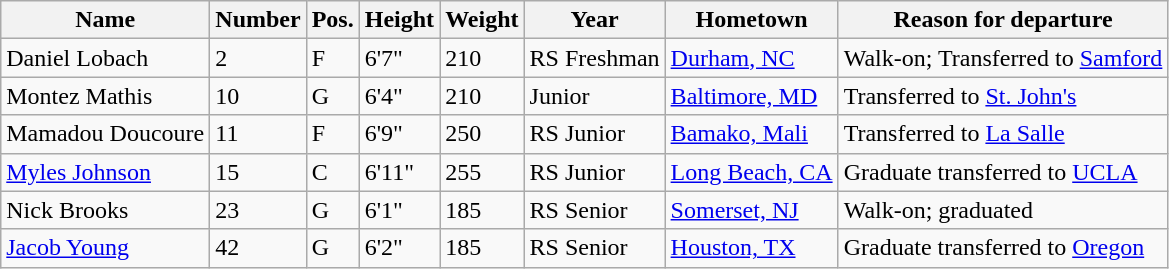<table class="wikitable sortable" border="1">
<tr>
<th>Name</th>
<th>Number</th>
<th>Pos.</th>
<th>Height</th>
<th>Weight</th>
<th>Year</th>
<th>Hometown</th>
<th class="unsortable">Reason for departure</th>
</tr>
<tr>
<td>Daniel Lobach</td>
<td>2</td>
<td>F</td>
<td>6'7"</td>
<td>210</td>
<td>RS Freshman</td>
<td><a href='#'>Durham, NC</a></td>
<td>Walk-on; Transferred to <a href='#'>Samford</a></td>
</tr>
<tr>
<td>Montez Mathis</td>
<td>10</td>
<td>G</td>
<td>6'4"</td>
<td>210</td>
<td>Junior</td>
<td><a href='#'>Baltimore, MD</a></td>
<td>Transferred to <a href='#'>St. John's</a></td>
</tr>
<tr>
<td>Mamadou Doucoure</td>
<td>11</td>
<td>F</td>
<td>6'9"</td>
<td>250</td>
<td>RS Junior</td>
<td><a href='#'>Bamako, Mali</a></td>
<td>Transferred to <a href='#'>La Salle</a></td>
</tr>
<tr>
<td><a href='#'>Myles Johnson</a></td>
<td>15</td>
<td>C</td>
<td>6'11"</td>
<td>255</td>
<td>RS Junior</td>
<td><a href='#'>Long Beach, CA</a></td>
<td>Graduate transferred to <a href='#'>UCLA</a></td>
</tr>
<tr>
<td>Nick Brooks</td>
<td>23</td>
<td>G</td>
<td>6'1"</td>
<td>185</td>
<td>RS Senior</td>
<td><a href='#'>Somerset, NJ</a></td>
<td>Walk-on; graduated</td>
</tr>
<tr>
<td><a href='#'>Jacob Young</a></td>
<td>42</td>
<td>G</td>
<td>6'2"</td>
<td>185</td>
<td>RS Senior</td>
<td><a href='#'>Houston, TX</a></td>
<td>Graduate transferred to <a href='#'>Oregon</a></td>
</tr>
</table>
